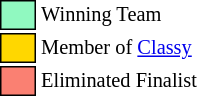<table class="toccolours" style="font-size: 85%; white-space: nowrap">
<tr>
<td style="background:#90F9C0; border: 1px solid black;">      </td>
<td>Winning Team</td>
</tr>
<tr>
<td style="background:gold; border: 1px solid black;">      </td>
<td>Member of <a href='#'>Classy</a></td>
</tr>
<tr>
<td style="background:salmon; border: 1px solid black;">      </td>
<td>Eliminated Finalist</td>
</tr>
</table>
